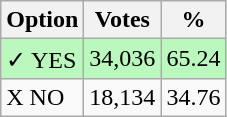<table class="wikitable">
<tr>
<th>Option</th>
<th>Votes</th>
<th>%</th>
</tr>
<tr>
<td style=background:#bbf8be>✓ YES</td>
<td style=background:#bbf8be>34,036</td>
<td style=background:#bbf8be>65.24</td>
</tr>
<tr>
<td>X NO</td>
<td>18,134</td>
<td>34.76</td>
</tr>
</table>
